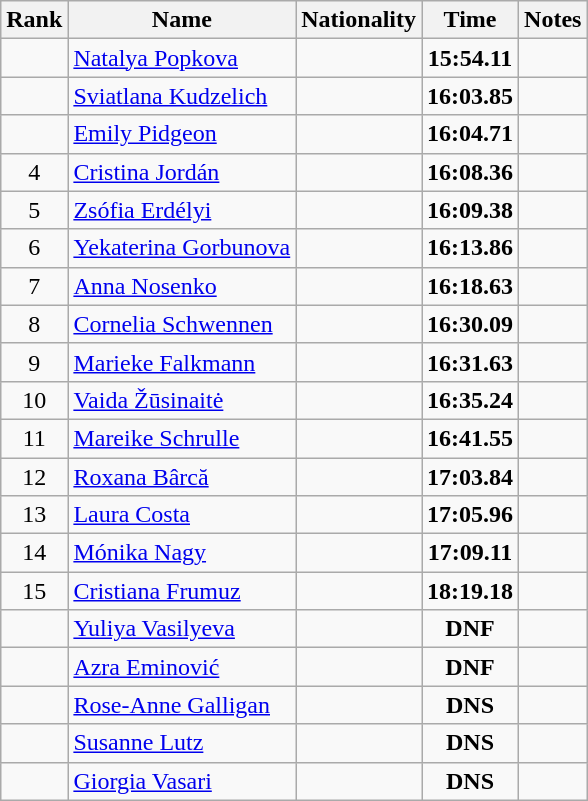<table class="wikitable sortable" style="text-align:center">
<tr>
<th>Rank</th>
<th>Name</th>
<th>Nationality</th>
<th>Time</th>
<th>Notes</th>
</tr>
<tr>
<td></td>
<td align=left><a href='#'>Natalya Popkova</a></td>
<td align=left></td>
<td><strong>15:54.11</strong></td>
<td></td>
</tr>
<tr>
<td></td>
<td align=left><a href='#'>Sviatlana Kudzelich</a></td>
<td align=left></td>
<td><strong>16:03.85</strong></td>
<td></td>
</tr>
<tr>
<td></td>
<td align=left><a href='#'>Emily Pidgeon</a></td>
<td align=left></td>
<td><strong>16:04.71</strong></td>
<td></td>
</tr>
<tr>
<td>4</td>
<td align=left><a href='#'>Cristina Jordán</a></td>
<td align=left></td>
<td><strong>16:08.36</strong></td>
<td></td>
</tr>
<tr>
<td>5</td>
<td align=left><a href='#'>Zsófia Erdélyi</a></td>
<td align=left></td>
<td><strong>16:09.38</strong></td>
<td></td>
</tr>
<tr>
<td>6</td>
<td align=left><a href='#'>Yekaterina Gorbunova</a></td>
<td align=left></td>
<td><strong>16:13.86</strong></td>
<td></td>
</tr>
<tr>
<td>7</td>
<td align=left><a href='#'>Anna Nosenko</a></td>
<td align=left></td>
<td><strong>16:18.63</strong></td>
<td></td>
</tr>
<tr>
<td>8</td>
<td align=left><a href='#'>Cornelia Schwennen</a></td>
<td align=left></td>
<td><strong>16:30.09</strong></td>
<td></td>
</tr>
<tr>
<td>9</td>
<td align=left><a href='#'>Marieke Falkmann</a></td>
<td align=left></td>
<td><strong>16:31.63</strong></td>
<td></td>
</tr>
<tr>
<td>10</td>
<td align=left><a href='#'>Vaida Žūsinaitė</a></td>
<td align=left></td>
<td><strong>16:35.24</strong></td>
<td></td>
</tr>
<tr>
<td>11</td>
<td align=left><a href='#'>Mareike Schrulle</a></td>
<td align=left></td>
<td><strong>16:41.55</strong></td>
<td></td>
</tr>
<tr>
<td>12</td>
<td align=left><a href='#'>Roxana Bârcă</a></td>
<td align=left></td>
<td><strong>17:03.84</strong></td>
<td></td>
</tr>
<tr>
<td>13</td>
<td align=left><a href='#'>Laura Costa</a></td>
<td align=left></td>
<td><strong>17:05.96</strong></td>
<td></td>
</tr>
<tr>
<td>14</td>
<td align=left><a href='#'>Mónika Nagy</a></td>
<td align=left></td>
<td><strong>17:09.11</strong></td>
<td></td>
</tr>
<tr>
<td>15</td>
<td align=left><a href='#'>Cristiana Frumuz</a></td>
<td align=left></td>
<td><strong>18:19.18</strong></td>
<td></td>
</tr>
<tr>
<td></td>
<td align=left><a href='#'>Yuliya Vasilyeva</a></td>
<td align=left></td>
<td><strong>DNF</strong></td>
<td></td>
</tr>
<tr>
<td></td>
<td align=left><a href='#'>Azra Eminović</a></td>
<td align=left></td>
<td><strong>DNF</strong></td>
<td></td>
</tr>
<tr>
<td></td>
<td align=left><a href='#'>Rose-Anne Galligan</a></td>
<td align=left></td>
<td><strong>DNS</strong></td>
<td></td>
</tr>
<tr>
<td></td>
<td align=left><a href='#'>Susanne Lutz</a></td>
<td align=left></td>
<td><strong>DNS</strong></td>
<td></td>
</tr>
<tr>
<td></td>
<td align=left><a href='#'>Giorgia Vasari</a></td>
<td align=left></td>
<td><strong>DNS</strong></td>
<td></td>
</tr>
</table>
